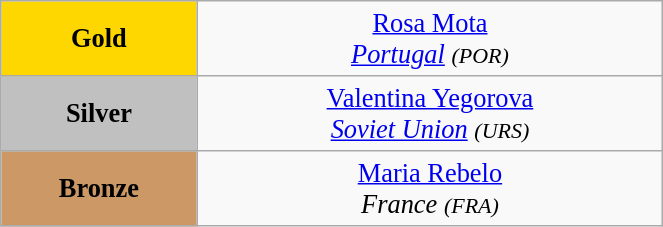<table class="wikitable" style=" text-align:center; font-size:110%;" width="35%">
<tr>
<td bgcolor="gold"><strong>Gold</strong></td>
<td> <a href='#'>Rosa Mota</a><br><em><a href='#'>Portugal</a> <small>(POR)</small></em></td>
</tr>
<tr>
<td bgcolor="silver"><strong>Silver</strong></td>
<td> <a href='#'>Valentina Yegorova</a><br><em><a href='#'>Soviet Union</a> <small>(URS)</small></em></td>
</tr>
<tr>
<td bgcolor="CC9966"><strong>Bronze</strong></td>
<td> <a href='#'>Maria Rebelo</a><br><em>France <small>(FRA)</small></em></td>
</tr>
</table>
